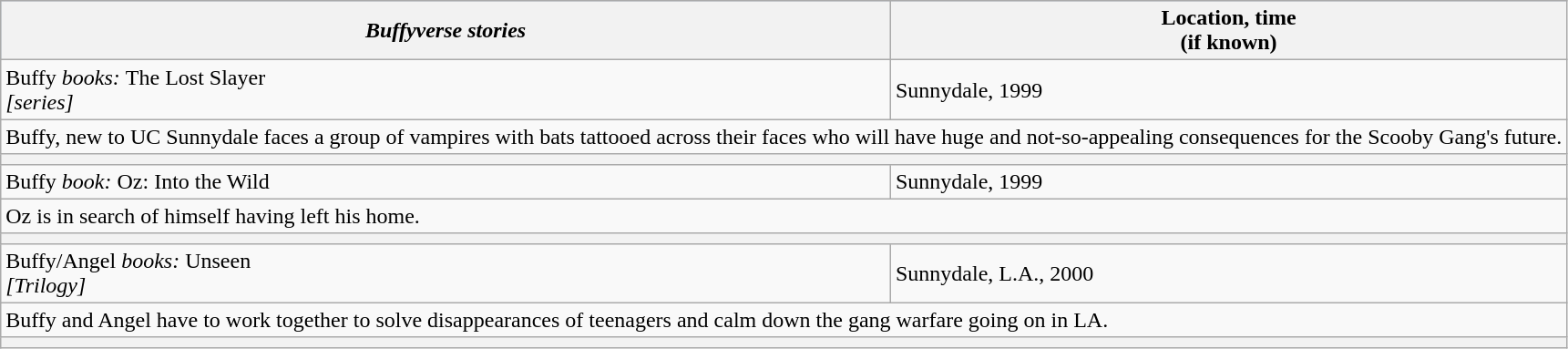<table class="wikitable">
<tr bgcolor="lightsteelblue" align=left>
<th><strong><em>Buffyverse<em> stories<strong></th>
<th></strong>Location, time<strong> <br>  (if known)</th>
</tr>
<tr>
<td></em>Buffy<em> books: </em>The Lost Slayer<em> <br>[series]</td>
<td>Sunnydale, 1999</td>
</tr>
<tr>
<td colspan="4">Buffy, new to UC Sunnydale faces a group of vampires with bats tattooed across their faces who will have huge and not-so-appealing consequences for the Scooby Gang's future.</td>
</tr>
<tr>
<td colspan="6" bgcolor="#f2f2f2"></td>
</tr>
<tr>
<td></em>Buffy<em> book: </em>Oz: Into the Wild<em></td>
<td>Sunnydale, 1999</td>
</tr>
<tr>
<td colspan="4">Oz is in search of himself having left his home.</td>
</tr>
<tr>
<td colspan="6" bgcolor="#f2f2f2"></td>
</tr>
<tr>
<td></em>Buffy/Angel<em> books: </em>Unseen<em> <br>[Trilogy]</td>
<td>Sunnydale, L.A., 2000</td>
</tr>
<tr>
<td colspan="4">Buffy and Angel have to work together to solve disappearances of teenagers and calm down the gang warfare going on in LA.</td>
</tr>
<tr>
<td colspan="6" bgcolor="#f2f2f2"></td>
</tr>
</table>
